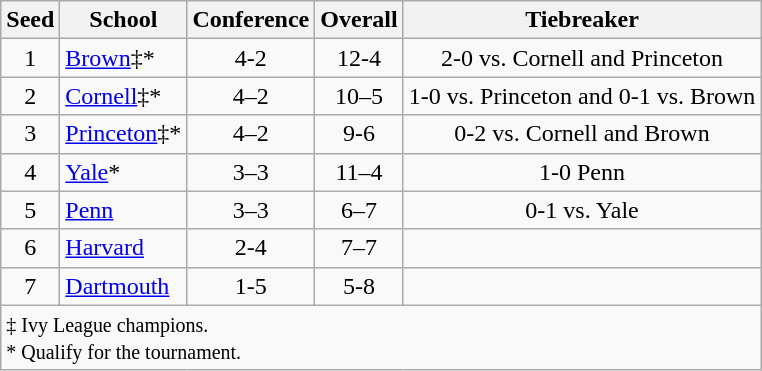<table class="wikitable" style="text-align:center">
<tr>
<th>Seed</th>
<th>School</th>
<th>Conference</th>
<th>Overall</th>
<th>Tiebreaker</th>
</tr>
<tr>
<td>1</td>
<td align=left><a href='#'>Brown</a>‡*</td>
<td>4-2</td>
<td>12-4</td>
<td>2-0 vs. Cornell and Princeton</td>
</tr>
<tr>
<td>2</td>
<td align=left><a href='#'>Cornell</a>‡*</td>
<td>4–2</td>
<td>10–5</td>
<td>1-0 vs. Princeton and 0-1 vs. Brown</td>
</tr>
<tr>
<td>3</td>
<td align=left><a href='#'>Princeton</a>‡*</td>
<td>4–2</td>
<td>9-6</td>
<td>0-2 vs. Cornell and Brown</td>
</tr>
<tr>
<td>4</td>
<td align=left><a href='#'>Yale</a>*</td>
<td>3–3</td>
<td>11–4</td>
<td>1-0 Penn</td>
</tr>
<tr>
<td>5</td>
<td align=left><a href='#'>Penn</a></td>
<td>3–3</td>
<td>6–7</td>
<td>0-1 vs. Yale</td>
</tr>
<tr>
<td>6</td>
<td align=left><a href='#'>Harvard</a></td>
<td>2-4</td>
<td>7–7</td>
<td></td>
</tr>
<tr>
<td>7</td>
<td align=left><a href='#'>Dartmouth</a></td>
<td>1-5</td>
<td>5-8</td>
<td></td>
</tr>
<tr>
<td colspan=8 align=left><small>‡ Ivy League champions.<br>* Qualify for the tournament.</small></td>
</tr>
</table>
